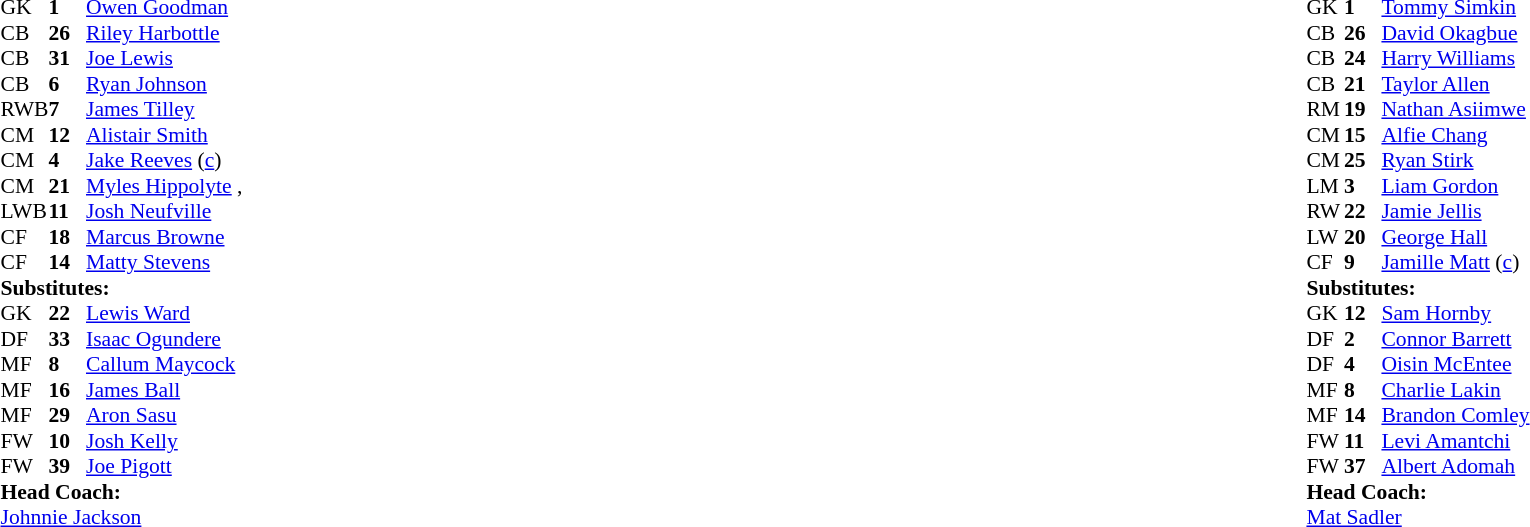<table style="width:100%">
<tr>
<td style="vertical-align:top;width=40%"><br><table cellspacing="0" cellpadding="0" style="font-size:90%;">
<tr>
<th width=25></th>
<th width=25></th>
</tr>
<tr>
<td>GK</td>
<td><strong>1</strong></td>
<td> <a href='#'>Owen Goodman</a></td>
</tr>
<tr>
<td>CB</td>
<td><strong>26</strong></td>
<td> <a href='#'>Riley Harbottle</a> </td>
</tr>
<tr>
<td>CB</td>
<td><strong>31</strong></td>
<td> <a href='#'>Joe Lewis</a></td>
</tr>
<tr>
<td>CB</td>
<td><strong>6</strong></td>
<td> <a href='#'>Ryan Johnson</a></td>
</tr>
<tr>
<td>RWB</td>
<td><strong>7</strong></td>
<td> <a href='#'>James Tilley</a></td>
</tr>
<tr>
<td>CM</td>
<td><strong>12</strong></td>
<td> <a href='#'>Alistair Smith</a></td>
</tr>
<tr>
<td>CM</td>
<td><strong>4</strong></td>
<td> <a href='#'>Jake Reeves</a> (<a href='#'>c</a>)</td>
</tr>
<tr>
<td>CM</td>
<td><strong>21</strong></td>
<td> <a href='#'>Myles Hippolyte</a> , </td>
</tr>
<tr>
<td>LWB</td>
<td><strong>11</strong></td>
<td> <a href='#'>Josh Neufville</a></td>
</tr>
<tr>
<td>CF</td>
<td><strong>18</strong></td>
<td> <a href='#'>Marcus Browne</a> </td>
</tr>
<tr>
<td>CF</td>
<td><strong>14</strong></td>
<td> <a href='#'>Matty Stevens</a> </td>
</tr>
<tr>
<td colspan=4><strong>Substitutes:</strong></td>
</tr>
<tr>
<td>GK</td>
<td><strong>22</strong></td>
<td> <a href='#'>Lewis Ward</a></td>
</tr>
<tr>
<td>DF</td>
<td><strong>33</strong></td>
<td> <a href='#'>Isaac Ogundere</a> </td>
</tr>
<tr>
<td>MF</td>
<td><strong>8</strong></td>
<td> <a href='#'>Callum Maycock</a> </td>
</tr>
<tr>
<td>MF</td>
<td><strong>16</strong></td>
<td> <a href='#'>James Ball</a></td>
</tr>
<tr>
<td>MF</td>
<td><strong>29</strong></td>
<td> <a href='#'>Aron Sasu</a> </td>
</tr>
<tr>
<td>FW</td>
<td><strong>10</strong></td>
<td> <a href='#'>Josh Kelly</a> </td>
</tr>
<tr>
<td>FW</td>
<td><strong>39</strong></td>
<td> <a href='#'>Joe Pigott</a></td>
</tr>
<tr>
<td colspan=4><strong>Head Coach:</strong></td>
</tr>
<tr>
<td colspan="4"> <a href='#'>Johnnie Jackson</a></td>
</tr>
</table>
</td>
<td valign="top"></td>
<td valign="top" width="50%"><br><table style="font-size:90%;margin:auto" cellspacing="0" cellpadding="0">
<tr>
<th width=25></th>
<th width=25></th>
</tr>
<tr>
<td>GK</td>
<td><strong>1</strong></td>
<td> <a href='#'>Tommy Simkin</a></td>
</tr>
<tr>
<td>CB</td>
<td><strong>26</strong></td>
<td> <a href='#'>David Okagbue</a></td>
</tr>
<tr>
<td>CB</td>
<td><strong>24</strong></td>
<td> <a href='#'>Harry Williams</a> </td>
</tr>
<tr>
<td>CB</td>
<td><strong>21</strong></td>
<td> <a href='#'>Taylor Allen</a></td>
</tr>
<tr>
<td>RM</td>
<td><strong>19</strong></td>
<td> <a href='#'>Nathan Asiimwe</a> </td>
</tr>
<tr>
<td>CM</td>
<td><strong>15</strong></td>
<td> <a href='#'>Alfie Chang</a> </td>
</tr>
<tr>
<td>CM</td>
<td><strong>25</strong></td>
<td> <a href='#'>Ryan Stirk</a></td>
</tr>
<tr>
<td>LM</td>
<td><strong>3</strong></td>
<td> <a href='#'>Liam Gordon</a></td>
</tr>
<tr>
<td>RW</td>
<td><strong>22</strong></td>
<td> <a href='#'>Jamie Jellis</a> </td>
</tr>
<tr>
<td>LW</td>
<td><strong>20</strong></td>
<td> <a href='#'>George Hall</a></td>
</tr>
<tr>
<td>CF</td>
<td><strong>9</strong></td>
<td> <a href='#'>Jamille Matt</a> (<a href='#'>c</a>) </td>
</tr>
<tr>
<td colspan=4><strong>Substitutes:</strong></td>
</tr>
<tr>
<td>GK</td>
<td><strong>12</strong></td>
<td> <a href='#'>Sam Hornby</a></td>
</tr>
<tr>
<td>DF</td>
<td><strong>2</strong></td>
<td> <a href='#'>Connor Barrett</a> </td>
</tr>
<tr>
<td>DF</td>
<td><strong>4</strong></td>
<td> <a href='#'>Oisin McEntee</a> </td>
</tr>
<tr>
<td>MF</td>
<td><strong>8</strong></td>
<td> <a href='#'>Charlie Lakin</a> </td>
</tr>
<tr>
<td>MF</td>
<td><strong>14</strong></td>
<td> <a href='#'>Brandon Comley</a></td>
</tr>
<tr>
<td>FW</td>
<td><strong>11</strong></td>
<td> <a href='#'>Levi Amantchi</a> </td>
</tr>
<tr>
<td>FW</td>
<td><strong>37</strong></td>
<td> <a href='#'>Albert Adomah</a> </td>
</tr>
<tr>
<td colspan=4><strong>Head Coach:</strong></td>
</tr>
<tr>
<td colspan="4"> <a href='#'>Mat Sadler</a></td>
</tr>
</table>
</td>
</tr>
</table>
